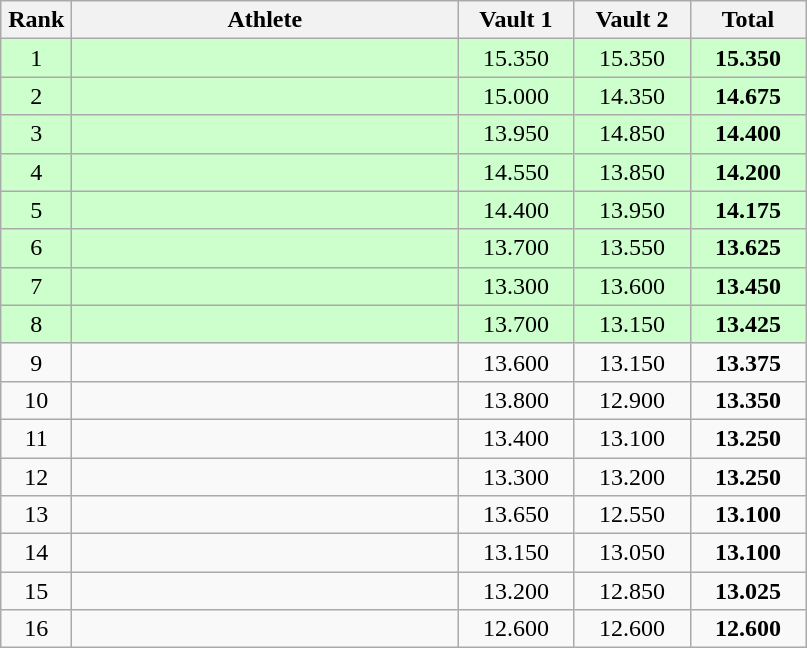<table class=wikitable style="text-align:center">
<tr>
<th width=40>Rank</th>
<th width=250>Athlete</th>
<th width=70>Vault 1</th>
<th width=70>Vault 2</th>
<th width=70>Total</th>
</tr>
<tr bgcolor="ccffcc">
<td>1</td>
<td align=left></td>
<td>15.350</td>
<td>15.350</td>
<td><strong>15.350</strong></td>
</tr>
<tr bgcolor="ccffcc">
<td>2</td>
<td align=left></td>
<td>15.000</td>
<td>14.350</td>
<td><strong>14.675</strong></td>
</tr>
<tr bgcolor="ccffcc">
<td>3</td>
<td align=left></td>
<td>13.950</td>
<td>14.850</td>
<td><strong>14.400</strong></td>
</tr>
<tr bgcolor="ccffcc">
<td>4</td>
<td align=left></td>
<td>14.550</td>
<td>13.850</td>
<td><strong>14.200</strong></td>
</tr>
<tr bgcolor="ccffcc">
<td>5</td>
<td align=left></td>
<td>14.400</td>
<td>13.950</td>
<td><strong>14.175</strong></td>
</tr>
<tr bgcolor="ccffcc">
<td>6</td>
<td align=left></td>
<td>13.700</td>
<td>13.550</td>
<td><strong>13.625</strong></td>
</tr>
<tr bgcolor="ccffcc">
<td>7</td>
<td align=left></td>
<td>13.300</td>
<td>13.600</td>
<td><strong>13.450</strong></td>
</tr>
<tr bgcolor="ccffcc">
<td>8</td>
<td align=left></td>
<td>13.700</td>
<td>13.150</td>
<td><strong>13.425</strong></td>
</tr>
<tr>
<td>9</td>
<td align=left></td>
<td>13.600</td>
<td>13.150</td>
<td><strong>13.375</strong></td>
</tr>
<tr>
<td>10</td>
<td align=left></td>
<td>13.800</td>
<td>12.900</td>
<td><strong>13.350</strong></td>
</tr>
<tr>
<td>11</td>
<td align=left></td>
<td>13.400</td>
<td>13.100</td>
<td><strong>13.250</strong></td>
</tr>
<tr>
<td>12</td>
<td align=left></td>
<td>13.300</td>
<td>13.200</td>
<td><strong>13.250</strong></td>
</tr>
<tr>
<td>13</td>
<td align=left></td>
<td>13.650</td>
<td>12.550</td>
<td><strong>13.100</strong></td>
</tr>
<tr>
<td>14</td>
<td align=left></td>
<td>13.150</td>
<td>13.050</td>
<td><strong>13.100</strong></td>
</tr>
<tr>
<td>15</td>
<td align=left></td>
<td>13.200</td>
<td>12.850</td>
<td><strong>13.025</strong></td>
</tr>
<tr>
<td>16</td>
<td align=left></td>
<td>12.600</td>
<td>12.600</td>
<td><strong>12.600</strong></td>
</tr>
</table>
